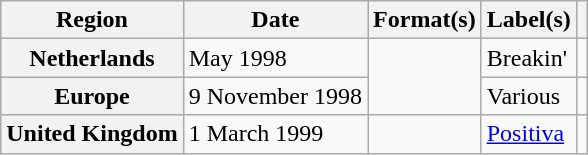<table class="wikitable plainrowheaders">
<tr>
<th scope="col">Region</th>
<th scope="col">Date</th>
<th scope="col">Format(s)</th>
<th scope="col">Label(s)</th>
<th scope="col"></th>
</tr>
<tr>
<th scope="row">Netherlands</th>
<td>May 1998</td>
<td rowspan="2"></td>
<td>Breakin'</td>
<td></td>
</tr>
<tr>
<th scope="row">Europe</th>
<td>9 November 1998</td>
<td>Various</td>
<td></td>
</tr>
<tr>
<th scope="row">United Kingdom</th>
<td>1 March 1999</td>
<td></td>
<td><a href='#'>Positiva</a></td>
<td></td>
</tr>
</table>
